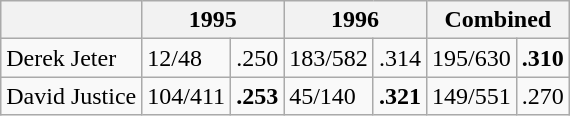<table class="wikitable" style="margin-left:auto; margin-right:auto; border:none;">
<tr>
<th></th>
<th colspan="2">1995</th>
<th colspan="2">1996</th>
<th colspan="2">Combined</th>
</tr>
<tr>
<td>Derek Jeter</td>
<td>12/48</td>
<td>.250</td>
<td>183/582</td>
<td>.314</td>
<td>195/630</td>
<td><strong>.310</strong></td>
</tr>
<tr>
<td>David Justice</td>
<td>104/411</td>
<td><strong>.253</strong></td>
<td>45/140</td>
<td><strong>.321</strong></td>
<td>149/551</td>
<td>.270</td>
</tr>
</table>
